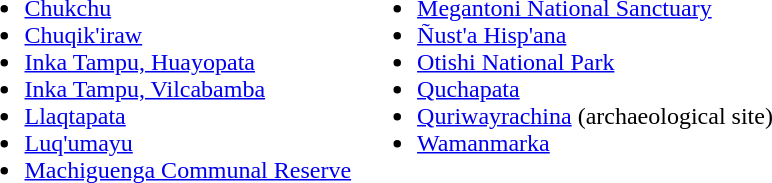<table>
<tr valign="top">
<td><br><ul><li><a href='#'>Chukchu</a></li><li><a href='#'>Chuqik'iraw</a></li><li><a href='#'>Inka Tampu, Huayopata</a></li><li><a href='#'>Inka Tampu, Vilcabamba</a></li><li><a href='#'>Llaqtapata</a></li><li><a href='#'>Luq'umayu</a></li><li><a href='#'>Machiguenga Communal Reserve</a></li></ul></td>
<td><br><ul><li><a href='#'>Megantoni National Sanctuary</a></li><li><a href='#'>Ñust'a Hisp'ana</a></li><li><a href='#'>Otishi National Park</a></li><li><a href='#'>Quchapata</a></li><li><a href='#'>Quriwayrachina</a> (archaeological site)</li><li><a href='#'>Wamanmarka</a></li></ul></td>
</tr>
<tr>
</tr>
</table>
